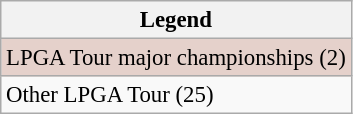<table class="wikitable" style="font-size:95%;">
<tr>
<th>Legend</th>
</tr>
<tr style="background:#e5d1cb;">
<td>LPGA Tour major championships (2)</td>
</tr>
<tr>
<td>Other LPGA Tour (25)</td>
</tr>
</table>
